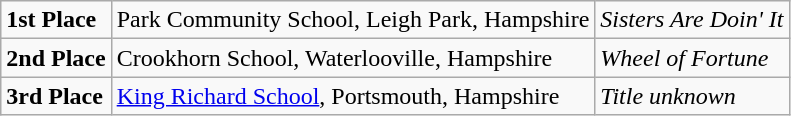<table class="wikitable">
<tr>
<td><strong>1st Place</strong></td>
<td>Park Community School, Leigh Park, Hampshire</td>
<td><em>Sisters Are Doin' It</em></td>
</tr>
<tr>
<td><strong>2nd Place</strong></td>
<td>Crookhorn School, Waterlooville, Hampshire</td>
<td><em>Wheel of Fortune</em></td>
</tr>
<tr>
<td><strong>3rd Place</strong></td>
<td><a href='#'>King Richard School</a>, Portsmouth, Hampshire</td>
<td><em>Title unknown</em></td>
</tr>
</table>
